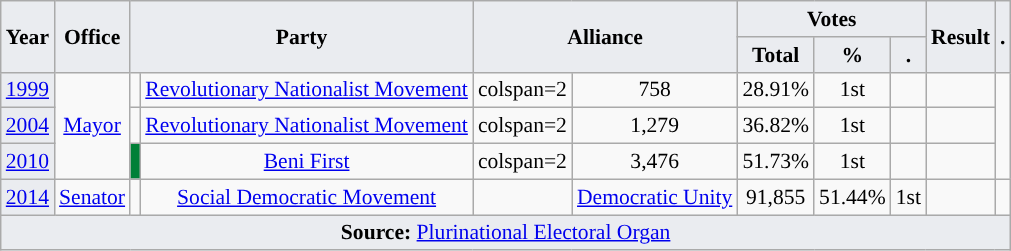<table class="wikitable" style="font-size:90%; text-align:center;">
<tr>
<th style="background-color:#EAECF0;" rowspan=2>Year</th>
<th style="background-color:#EAECF0;" rowspan=2>Office</th>
<th style="background-color:#EAECF0;" colspan=2 rowspan=2>Party</th>
<th style="background-color:#EAECF0;" colspan=2 rowspan=2>Alliance</th>
<th style="background-color:#EAECF0;" colspan=3>Votes</th>
<th style="background-color:#EAECF0;" rowspan=2>Result</th>
<th style="background-color:#EAECF0;" rowspan=2>.</th>
</tr>
<tr>
<th style="background-color:#EAECF0;">Total</th>
<th style="background-color:#EAECF0;">%</th>
<th style="background-color:#EAECF0;">.</th>
</tr>
<tr>
<td style="background-color:#EAECF0;"><a href='#'>1999</a></td>
<td rowspan=3><a href='#'>Mayor</a></td>
<td style="background-color:"></td>
<td><a href='#'>Revolutionary Nationalist Movement</a></td>
<td>colspan=2 </td>
<td>758</td>
<td>28.91%</td>
<td>1st</td>
<td></td>
<td></td>
</tr>
<tr>
<td style="background-color:#EAECF0;"><a href='#'>2004</a></td>
<td style="background-color:"></td>
<td><a href='#'>Revolutionary Nationalist Movement</a></td>
<td>colspan=2 </td>
<td>1,279</td>
<td>36.82%</td>
<td>1st</td>
<td></td>
<td></td>
</tr>
<tr>
<td style="background-color:#EAECF0;"><a href='#'>2010</a></td>
<td style="background-color:#008037;"></td>
<td><a href='#'>Beni First</a></td>
<td>colspan=2 </td>
<td>3,476</td>
<td>51.73%</td>
<td>1st</td>
<td></td>
<td></td>
</tr>
<tr>
<td style="background-color:#EAECF0;"><a href='#'>2014</a></td>
<td><a href='#'>Senator</a></td>
<td style="background-color:"></td>
<td><a href='#'>Social Democratic Movement</a></td>
<td style="background-color:"></td>
<td><a href='#'>Democratic Unity</a></td>
<td>91,855</td>
<td>51.44%</td>
<td>1st</td>
<td></td>
<td></td>
</tr>
<tr>
<td style="background-color:#EAECF0;" colspan=11><strong>Source:</strong> <a href='#'>Plurinational Electoral Organ</a>  </td>
</tr>
</table>
